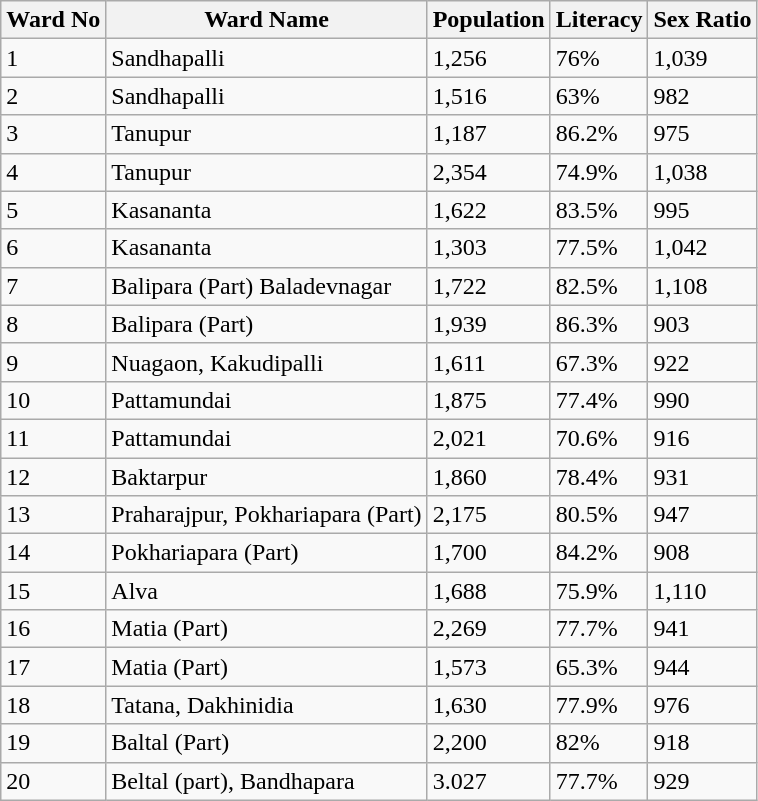<table class="wikitable">
<tr>
<th>Ward No</th>
<th>Ward Name</th>
<th>Population</th>
<th>Literacy</th>
<th>Sex Ratio</th>
</tr>
<tr>
<td>1</td>
<td>Sandhapalli</td>
<td>1,256</td>
<td>76%</td>
<td>1,039</td>
</tr>
<tr>
<td>2</td>
<td>Sandhapalli</td>
<td>1,516</td>
<td>63%</td>
<td>982</td>
</tr>
<tr>
<td>3</td>
<td>Tanupur</td>
<td>1,187</td>
<td>86.2%</td>
<td>975</td>
</tr>
<tr>
<td>4</td>
<td>Tanupur</td>
<td>2,354</td>
<td>74.9%</td>
<td>1,038</td>
</tr>
<tr>
<td>5</td>
<td>Kasananta</td>
<td>1,622</td>
<td>83.5%</td>
<td>995</td>
</tr>
<tr>
<td>6</td>
<td>Kasananta</td>
<td>1,303</td>
<td>77.5%</td>
<td>1,042</td>
</tr>
<tr>
<td>7</td>
<td>Balipara (Part) Baladevnagar</td>
<td>1,722</td>
<td>82.5%</td>
<td>1,108</td>
</tr>
<tr>
<td>8</td>
<td>Balipara (Part)</td>
<td>1,939</td>
<td>86.3%</td>
<td>903</td>
</tr>
<tr>
<td>9</td>
<td>Nuagaon, Kakudipalli</td>
<td>1,611</td>
<td>67.3%</td>
<td>922</td>
</tr>
<tr>
<td>10</td>
<td>Pattamundai</td>
<td>1,875</td>
<td>77.4%</td>
<td>990</td>
</tr>
<tr>
<td>11</td>
<td>Pattamundai</td>
<td>2,021</td>
<td>70.6%</td>
<td>916</td>
</tr>
<tr>
<td>12</td>
<td>Baktarpur</td>
<td>1,860</td>
<td>78.4%</td>
<td>931</td>
</tr>
<tr>
<td>13</td>
<td>Praharajpur, Pokhariapara (Part)</td>
<td>2,175</td>
<td>80.5%</td>
<td>947</td>
</tr>
<tr>
<td>14</td>
<td>Pokhariapara (Part)</td>
<td>1,700</td>
<td>84.2%</td>
<td>908</td>
</tr>
<tr>
<td>15</td>
<td>Alva</td>
<td>1,688</td>
<td>75.9%</td>
<td>1,110</td>
</tr>
<tr>
<td>16</td>
<td>Matia (Part)</td>
<td>2,269</td>
<td>77.7%</td>
<td>941</td>
</tr>
<tr>
<td>17</td>
<td>Matia (Part)</td>
<td>1,573</td>
<td>65.3%</td>
<td>944</td>
</tr>
<tr>
<td>18</td>
<td>Tatana, Dakhinidia</td>
<td>1,630</td>
<td>77.9%</td>
<td>976</td>
</tr>
<tr>
<td>19</td>
<td>Baltal (Part)</td>
<td>2,200</td>
<td>82%</td>
<td>918</td>
</tr>
<tr>
<td>20</td>
<td>Beltal (part), Bandhapara</td>
<td>3.027</td>
<td>77.7%</td>
<td>929</td>
</tr>
</table>
